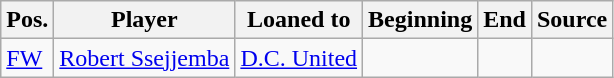<table class="wikitable sortable" style="text-align: left">
<tr>
<th>Pos.</th>
<th>Player</th>
<th>Loaned to</th>
<th>Beginning</th>
<th>End</th>
<th>Source</th>
</tr>
<tr>
<td><a href='#'>FW</a></td>
<td><a href='#'>Robert Ssejjemba</a> </td>
<td><a href='#'>D.C. United</a> </td>
<td></td>
<td></td>
<td></td>
</tr>
</table>
